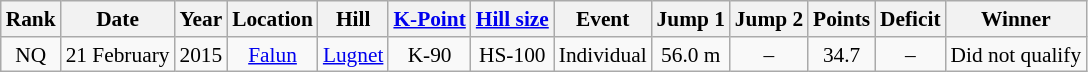<table class="wikitable" style="font-size: 89%; text-align:center">
<tr>
<th>Rank</th>
<th>Date</th>
<th>Year</th>
<th>Location</th>
<th>Hill</th>
<th><a href='#'>K-Point</a></th>
<th><a href='#'>Hill size</a></th>
<th>Event</th>
<th>Jump 1</th>
<th>Jump 2</th>
<th>Points</th>
<th>Deficit</th>
<th>Winner</th>
</tr>
<tr>
<td>NQ</td>
<td>21 February</td>
<td>2015</td>
<td> <a href='#'>Falun</a></td>
<td><a href='#'>Lugnet</a></td>
<td>K-90</td>
<td>HS-100</td>
<td>Individual</td>
<td>56.0 m</td>
<td>–</td>
<td>34.7</td>
<td>–</td>
<td>Did not qualify</td>
</tr>
</table>
